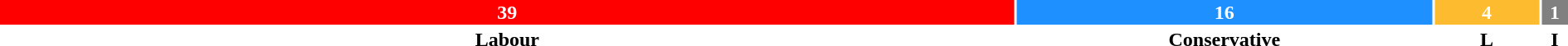<table style="width:100%; text-align:center;">
<tr style="color:white;">
<td style="background:red; width:65%;"><strong>39</strong></td>
<td style="background:dodgerblue; width:26.6%;"><strong>16</strong></td>
<td style="background:#FDBB30; width:6.7%;"><strong>4</strong></td>
<td style="background:grey;width:1.7%;"><strong>1</strong></td>
</tr>
<tr>
<td><span><strong>Labour</strong></span></td>
<td><span><strong>Conservative</strong></span></td>
<td><span><strong>L</strong></span></td>
<td><span><strong>I</strong></span></td>
</tr>
</table>
